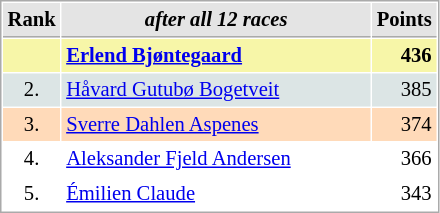<table cellspacing="1" cellpadding="3" style="border:1px solid #aaa; font-size:86%;">
<tr style="background:#e4e4e4;">
<th style="border-bottom:1px solid #aaa; width:10px;">Rank</th>
<th style="border-bottom:1px solid #aaa; width:200px; white-space:nowrap;"><em>after all 12 races</em></th>
<th style="border-bottom:1px solid #aaa; width:20px;">Points</th>
</tr>
<tr style="background:#f7f6a8;">
<td style="text-align:center"></td>
<td> <strong><a href='#'>Erlend Bjøntegaard</a></strong></td>
<td align=right><strong>436</strong></td>
</tr>
<tr style="background:#dce5e5;">
<td style="text-align:center">2.</td>
<td> <a href='#'>Håvard Gutubø Bogetveit</a></td>
<td align=right>385</td>
</tr>
<tr style="background:#ffdab9;">
<td style="text-align:center">3.</td>
<td> <a href='#'>Sverre Dahlen Aspenes</a></td>
<td align=right>374</td>
</tr>
<tr>
<td style="text-align:center">4.</td>
<td> <a href='#'>Aleksander Fjeld Andersen</a></td>
<td align=right>366</td>
</tr>
<tr>
<td style="text-align:center">5.</td>
<td> <a href='#'>Émilien Claude</a></td>
<td style="text-align:right">343</td>
</tr>
</table>
